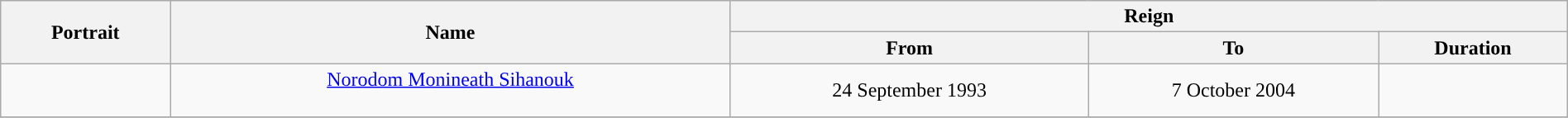<table class="wikitable sortable" style="text-align:center; font-size:100%; width:100%">
<tr>
<th rowspan="2">Portrait</th>
<th rowspan="2">Name</th>
<th colspan="3">Reign</th>
</tr>
<tr>
<th>From</th>
<th>To</th>
<th>Duration</th>
</tr>
<tr>
<td><br></td>
<td><a href='#'>Norodom Monineath Sihanouk</a><br><br></td>
<td>24 September 1993</td>
<td>7 October 2004</td>
<td></td>
</tr>
<tr>
</tr>
</table>
